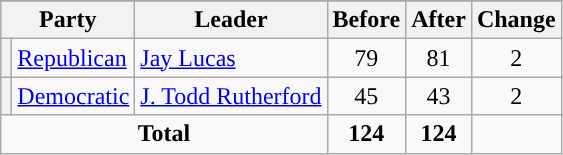<table class="wikitable" style="text-align:center;">
<tr>
</tr>
<tr>
<th colspan=2>Party</th>
<th>Leader</th>
<th>Before</th>
<th>After</th>
<th>Change</th>
</tr>
<tr>
<th style="background-color:"></th>
<td style="text-align:left;"><a href='#'>Republican</a></td>
<td style="text-align:left;"><a href='#'>Jay Lucas</a></td>
<td>79</td>
<td>81</td>
<td> 2</td>
</tr>
<tr>
<th style="background-color:"></th>
<td style="text-align:left;"><a href='#'>Democratic</a></td>
<td style="text-align:left;"><a href='#'>J. Todd Rutherford</a></td>
<td>45</td>
<td>43</td>
<td> 2</td>
</tr>
<tr>
<td colspan=3><strong>Total</strong></td>
<td><strong>124</strong></td>
<td><strong>124</strong></td>
<td></td>
</tr>
</table>
